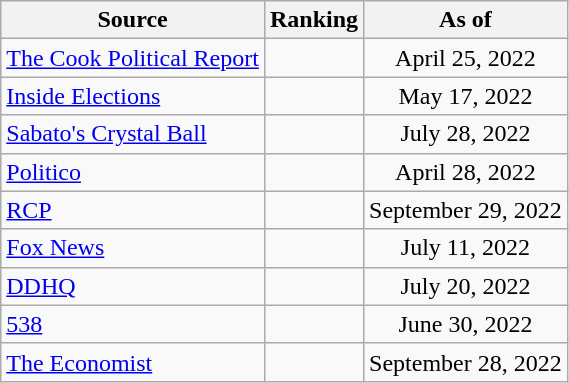<table class="wikitable" style="text-align:center">
<tr>
<th>Source</th>
<th>Ranking</th>
<th>As of</th>
</tr>
<tr>
<td align=left><a href='#'>The Cook Political Report</a></td>
<td></td>
<td>April 25, 2022</td>
</tr>
<tr>
<td align=left><a href='#'>Inside Elections</a></td>
<td></td>
<td>May 17, 2022</td>
</tr>
<tr>
<td align=left><a href='#'>Sabato's Crystal Ball</a></td>
<td></td>
<td>July 28, 2022</td>
</tr>
<tr>
<td align=left><a href='#'>Politico</a></td>
<td></td>
<td>April 28, 2022</td>
</tr>
<tr>
<td align="left"><a href='#'>RCP</a></td>
<td></td>
<td>September 29, 2022</td>
</tr>
<tr>
<td align=left><a href='#'>Fox News</a></td>
<td></td>
<td>July 11, 2022</td>
</tr>
<tr>
<td align="left"><a href='#'>DDHQ</a></td>
<td></td>
<td>July 20, 2022</td>
</tr>
<tr>
<td align="left"><a href='#'>538</a></td>
<td></td>
<td>June 30, 2022</td>
</tr>
<tr>
<td align="left"><a href='#'>The Economist</a></td>
<td></td>
<td>September 28, 2022</td>
</tr>
</table>
